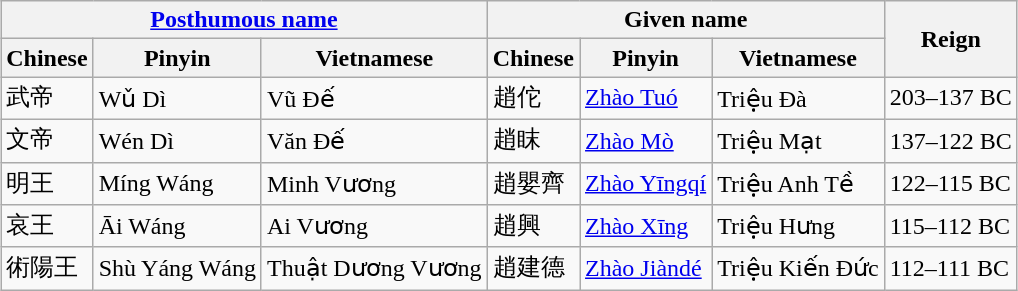<table class="wikitable" style="margin:1em auto">
<tr>
<th colspan="3"><a href='#'>Posthumous name</a></th>
<th colspan="3">Given name</th>
<th rowspan="2">Reign</th>
</tr>
<tr>
<th>Chinese</th>
<th>Pinyin</th>
<th>Vietnamese</th>
<th>Chinese</th>
<th>Pinyin</th>
<th>Vietnamese</th>
</tr>
<tr>
<td>武帝</td>
<td>Wǔ Dì</td>
<td>Vũ Đế</td>
<td>趙佗</td>
<td><a href='#'>Zhào Tuó</a></td>
<td>Triệu Đà</td>
<td>203–137 BC</td>
</tr>
<tr --->
<td>文帝</td>
<td>Wén Dì</td>
<td>Văn Đế</td>
<td>趙眜</td>
<td><a href='#'>Zhào Mò</a></td>
<td>Triệu Mạt</td>
<td>137–122 BC</td>
</tr>
<tr --->
<td>明王</td>
<td>Míng Wáng</td>
<td>Minh Vương</td>
<td>趙嬰齊</td>
<td><a href='#'>Zhào Yīngqí</a></td>
<td>Triệu Anh Tề</td>
<td>122–115 BC</td>
</tr>
<tr --->
<td>哀王</td>
<td>Āi Wáng</td>
<td>Ai Vương</td>
<td>趙興</td>
<td><a href='#'>Zhào Xīng</a></td>
<td>Triệu Hưng</td>
<td>115–112 BC</td>
</tr>
<tr --->
<td>術陽王</td>
<td>Shù Yáng Wáng</td>
<td>Thuật Dương Vương</td>
<td>趙建德</td>
<td><a href='#'>Zhào Jiàndé</a></td>
<td>Triệu Kiến Đức</td>
<td>112–111 BC</td>
</tr>
</table>
